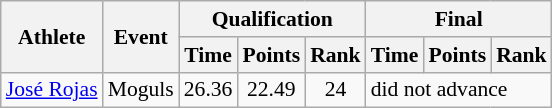<table class="wikitable" style="font-size:90%">
<tr>
<th rowspan="2">Athlete</th>
<th rowspan="2">Event</th>
<th colspan="3">Qualification</th>
<th colspan="3">Final</th>
</tr>
<tr>
<th>Time</th>
<th>Points</th>
<th>Rank</th>
<th>Time</th>
<th>Points</th>
<th>Rank</th>
</tr>
<tr>
<td><a href='#'>José Rojas</a></td>
<td>Moguls</td>
<td align="center">26.36</td>
<td align="center">22.49</td>
<td align="center">24</td>
<td colspan="3">did not advance</td>
</tr>
</table>
